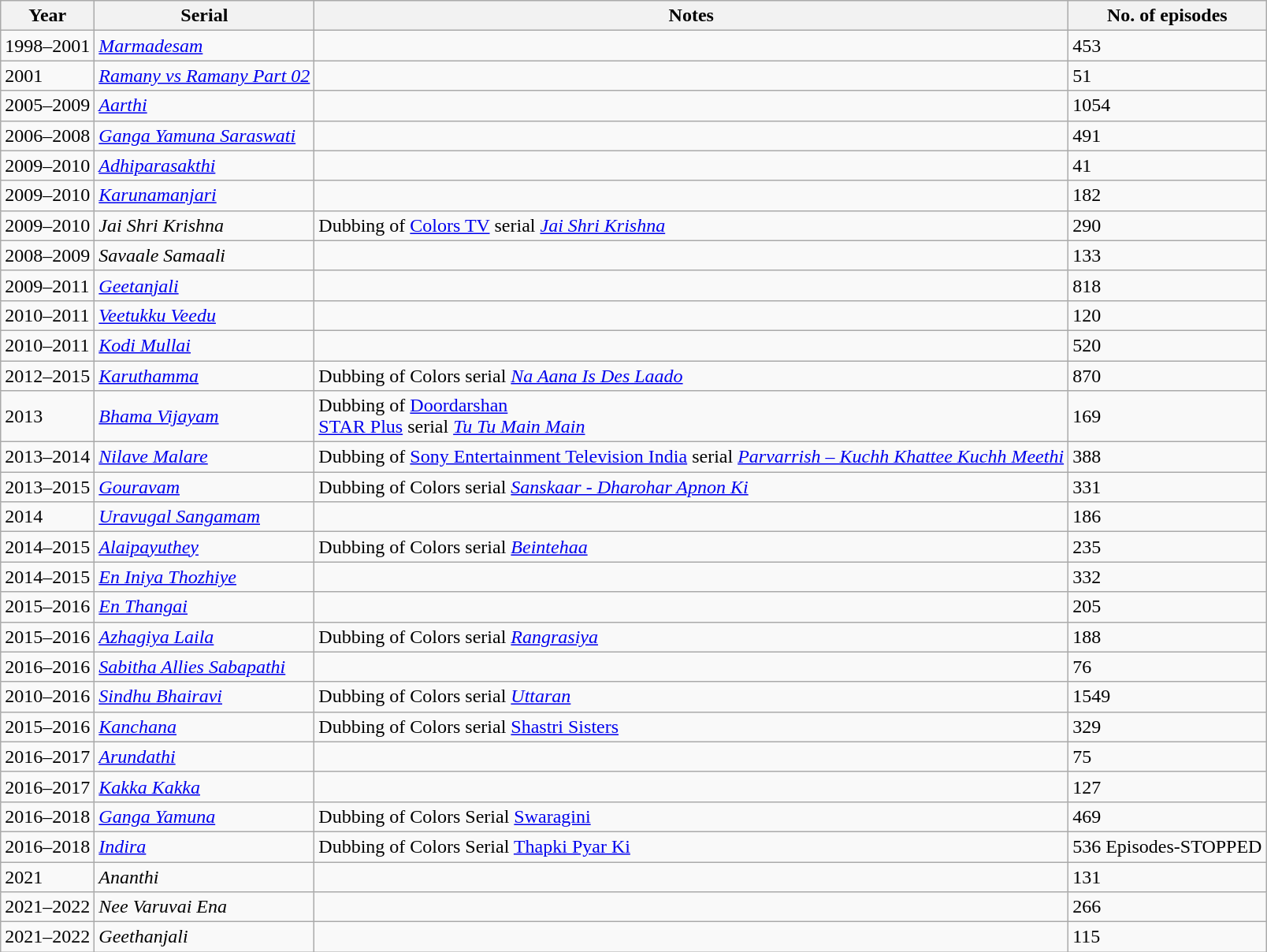<table class="wikitable sortable">
<tr>
<th>Year</th>
<th>Serial</th>
<th>Notes</th>
<th>No. of episodes</th>
</tr>
<tr>
<td>1998–2001</td>
<td><em><a href='#'>Marmadesam</a></em></td>
<td></td>
<td>453</td>
</tr>
<tr>
<td>2001</td>
<td><em><a href='#'>Ramany vs Ramany Part 02</a></em></td>
<td></td>
<td>51</td>
</tr>
<tr>
<td>2005–2009</td>
<td><em><a href='#'>Aarthi</a></em></td>
<td></td>
<td>1054</td>
</tr>
<tr>
<td>2006–2008</td>
<td><em><a href='#'>Ganga Yamuna Saraswati</a></em></td>
<td></td>
<td>491</td>
</tr>
<tr>
<td>2009–2010</td>
<td><em><a href='#'>Adhiparasakthi</a></em></td>
<td></td>
<td>41</td>
</tr>
<tr>
<td>2009–2010</td>
<td><em><a href='#'>Karunamanjari</a></em></td>
<td></td>
<td>182</td>
</tr>
<tr>
<td>2009–2010</td>
<td><em>Jai Shri Krishna</em></td>
<td>Dubbing of <a href='#'>Colors TV</a> serial <em><a href='#'>Jai Shri Krishna</a></em></td>
<td>290</td>
</tr>
<tr>
<td>2008–2009</td>
<td><em>Savaale Samaali</em></td>
<td></td>
<td>133</td>
</tr>
<tr>
<td>2009–2011</td>
<td><em><a href='#'>Geetanjali</a></em></td>
<td></td>
<td>818</td>
</tr>
<tr>
<td>2010–2011</td>
<td><em><a href='#'>Veetukku Veedu</a></em></td>
<td></td>
<td>120</td>
</tr>
<tr>
<td>2010–2011</td>
<td><em><a href='#'>Kodi Mullai</a></em></td>
<td></td>
<td>520</td>
</tr>
<tr>
<td>2012–2015</td>
<td><em><a href='#'>Karuthamma</a></em></td>
<td>Dubbing of Colors serial <em><a href='#'>Na Aana Is Des Laado</a></em></td>
<td>870</td>
</tr>
<tr>
<td>2013</td>
<td><em><a href='#'>Bhama Vijayam</a></em></td>
<td>Dubbing of <a href='#'>Doordarshan</a> <br> <a href='#'>STAR Plus</a> serial <em><a href='#'>Tu Tu Main Main</a></em></td>
<td>169</td>
</tr>
<tr>
<td>2013–2014</td>
<td><em><a href='#'>Nilave Malare</a></em></td>
<td>Dubbing of <a href='#'>Sony Entertainment Television India</a> serial <em><a href='#'>Parvarrish – Kuchh Khattee Kuchh Meethi</a></em></td>
<td>388</td>
</tr>
<tr>
<td>2013–2015</td>
<td><em><a href='#'>Gouravam</a></em></td>
<td>Dubbing of Colors serial <em><a href='#'>Sanskaar - Dharohar Apnon Ki</a></em></td>
<td>331</td>
</tr>
<tr>
<td>2014</td>
<td><em><a href='#'>Uravugal Sangamam</a></em></td>
<td></td>
<td>186</td>
</tr>
<tr>
<td>2014–2015</td>
<td><em><a href='#'>Alaipayuthey</a></em></td>
<td>Dubbing of Colors serial <em><a href='#'>Beintehaa</a></em></td>
<td>235</td>
</tr>
<tr>
<td>2014–2015</td>
<td><em><a href='#'>En Iniya Thozhiye</a></em></td>
<td></td>
<td>332</td>
</tr>
<tr>
<td>2015–2016</td>
<td><em><a href='#'>En Thangai</a></em></td>
<td></td>
<td>205</td>
</tr>
<tr>
<td>2015–2016</td>
<td><em><a href='#'>Azhagiya Laila</a></em></td>
<td>Dubbing of Colors serial <em><a href='#'>Rangrasiya</a></em></td>
<td>188</td>
</tr>
<tr>
<td>2016–2016</td>
<td><em><a href='#'>Sabitha Allies Sabapathi</a></em></td>
<td></td>
<td>76</td>
</tr>
<tr>
<td>2010–2016</td>
<td><em><a href='#'>Sindhu Bhairavi</a></em></td>
<td>Dubbing of Colors serial <em><a href='#'>Uttaran</a></em></td>
<td>1549</td>
</tr>
<tr>
<td>2015–2016</td>
<td><em><a href='#'>Kanchana</a></em></td>
<td>Dubbing of Colors serial <a href='#'>Shastri Sisters</a></td>
<td>329</td>
</tr>
<tr>
<td>2016–2017</td>
<td><em><a href='#'>Arundathi</a></em></td>
<td></td>
<td>75</td>
</tr>
<tr>
<td>2016–2017</td>
<td><em><a href='#'>Kakka Kakka</a></em></td>
<td></td>
<td>127</td>
</tr>
<tr>
<td>2016–2018</td>
<td><em><a href='#'>Ganga Yamuna</a></em></td>
<td>Dubbing of Colors Serial <a href='#'>Swaragini</a></td>
<td>469</td>
</tr>
<tr>
<td>2016–2018</td>
<td><em><a href='#'>Indira</a></em></td>
<td>Dubbing of Colors Serial <a href='#'>Thapki Pyar Ki</a></td>
<td>536 Episodes-STOPPED</td>
</tr>
<tr>
<td>2021</td>
<td><em>Ananthi</em></td>
<td></td>
<td>131</td>
</tr>
<tr>
<td>2021–2022</td>
<td><em>Nee Varuvai Ena</em></td>
<td></td>
<td>266</td>
</tr>
<tr>
<td>2021–2022</td>
<td><em>Geethanjali</em></td>
<td></td>
<td>115</td>
</tr>
</table>
